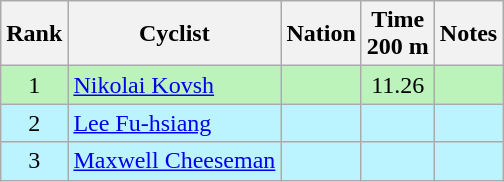<table class="wikitable sortable" style="text-align:center">
<tr>
<th>Rank</th>
<th>Cyclist</th>
<th>Nation</th>
<th>Time<br>200 m</th>
<th>Notes</th>
</tr>
<tr bgcolor=bbf3bb>
<td>1</td>
<td align=left><a href='#'>Nikolai Kovsh</a></td>
<td align=left></td>
<td>11.26</td>
<td></td>
</tr>
<tr bgcolor=bbf3ff>
<td>2</td>
<td align=left><a href='#'>Lee Fu-hsiang</a></td>
<td align=left></td>
<td></td>
<td></td>
</tr>
<tr bgcolor=bbf3ff>
<td>3</td>
<td align=left><a href='#'>Maxwell Cheeseman</a></td>
<td align=left></td>
<td></td>
<td></td>
</tr>
</table>
